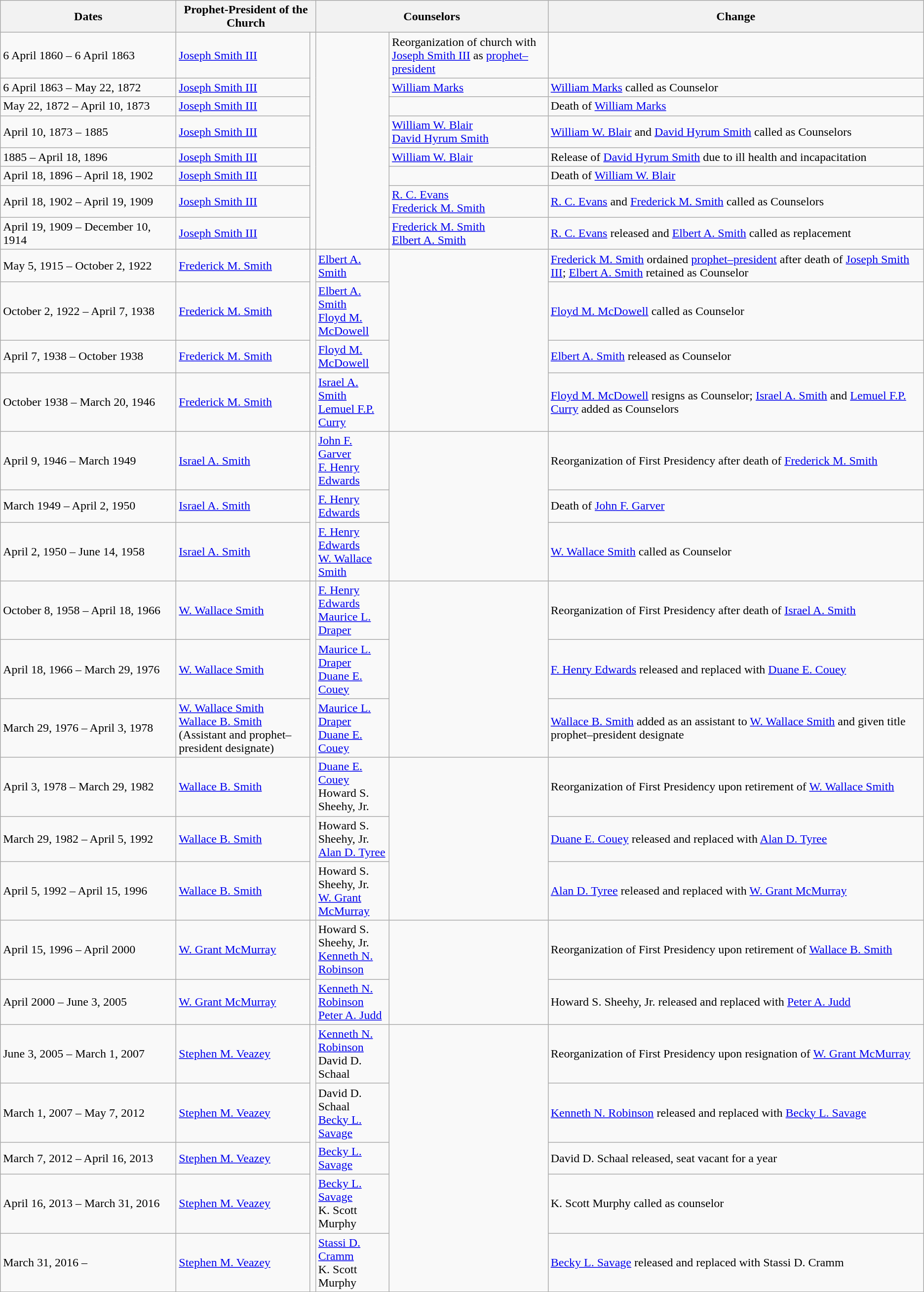<table class="wikitable">
<tr style= "border: 1; cellpadding: 5; cellspacing: 0; bgcolor: #DCDCFF">
<th width = "230px">Dates</th>
<th colspan = "2">Prophet-President of the Church</th>
<th colspan = "2">Counselors</th>
<th width = "500px">Change</th>
</tr>
<tr>
<td>6 April 1860 – 6 April 1863</td>
<td><a href='#'>Joseph Smith III</a></td>
<td rowspan = "8"></td>
<td rowspan = "8"></td>
<td>Reorganization of church with <a href='#'>Joseph Smith III</a> as <a href='#'>prophet–president</a></td>
</tr>
<tr>
<td>6 April 1863 – May 22, 1872</td>
<td><a href='#'>Joseph Smith III</a></td>
<td><a href='#'>William Marks</a></td>
<td><a href='#'>William Marks</a> called as Counselor</td>
</tr>
<tr>
<td>May 22, 1872 – April 10, 1873</td>
<td><a href='#'>Joseph Smith III</a></td>
<td> </td>
<td>Death of <a href='#'>William Marks</a></td>
</tr>
<tr>
<td>April 10, 1873 – 1885</td>
<td><a href='#'>Joseph Smith III</a></td>
<td><a href='#'>William W. Blair</a><br><a href='#'>David Hyrum Smith</a></td>
<td><a href='#'>William W. Blair</a> and <a href='#'>David Hyrum Smith</a> called as Counselors</td>
</tr>
<tr>
<td>1885 – April 18, 1896</td>
<td><a href='#'>Joseph Smith III</a></td>
<td><a href='#'>William W. Blair</a></td>
<td>Release of <a href='#'>David Hyrum Smith</a> due to ill health and incapacitation</td>
</tr>
<tr>
<td>April 18, 1896 – April 18, 1902</td>
<td><a href='#'>Joseph Smith III</a></td>
<td> </td>
<td>Death of <a href='#'>William W. Blair</a></td>
</tr>
<tr>
<td>April 18, 1902 – April 19, 1909</td>
<td><a href='#'>Joseph Smith III</a></td>
<td><a href='#'>R. C. Evans</a><br><a href='#'>Frederick M. Smith</a></td>
<td><a href='#'>R. C. Evans</a> and <a href='#'>Frederick M. Smith</a> called as Counselors</td>
</tr>
<tr>
<td>April 19, 1909 – December 10, 1914</td>
<td><a href='#'>Joseph Smith III</a></td>
<td><a href='#'>Frederick M. Smith</a><br><a href='#'>Elbert A. Smith</a></td>
<td><a href='#'>R. C. Evans</a> released and <a href='#'>Elbert A. Smith</a> called as replacement</td>
</tr>
<tr>
<td>May 5, 1915 – October 2, 1922</td>
<td><a href='#'>Frederick M. Smith</a></td>
<td rowspan = "4"></td>
<td><a href='#'>Elbert A. Smith</a></td>
<td rowspan = "4"></td>
<td><a href='#'>Frederick M. Smith</a> ordained <a href='#'>prophet–president</a> after death of <a href='#'>Joseph Smith III</a>; <a href='#'>Elbert A. Smith</a> retained as Counselor</td>
</tr>
<tr>
<td>October 2, 1922 – April 7, 1938</td>
<td><a href='#'>Frederick M. Smith</a></td>
<td><a href='#'>Elbert A. Smith</a><br><a href='#'>Floyd M. McDowell</a></td>
<td><a href='#'>Floyd M. McDowell</a> called as Counselor</td>
</tr>
<tr>
<td>April 7, 1938 – October 1938</td>
<td><a href='#'>Frederick M. Smith</a></td>
<td><a href='#'>Floyd M. McDowell</a></td>
<td><a href='#'>Elbert A. Smith</a> released as Counselor</td>
</tr>
<tr>
<td>October 1938 – March 20, 1946</td>
<td><a href='#'>Frederick M. Smith</a></td>
<td><a href='#'>Israel A. Smith</a><br><a href='#'>Lemuel F.P. Curry</a></td>
<td><a href='#'>Floyd M. McDowell</a> resigns as Counselor; <a href='#'>Israel A. Smith</a> and <a href='#'>Lemuel F.P. Curry</a> added as Counselors</td>
</tr>
<tr>
<td>April 9, 1946 – March 1949</td>
<td><a href='#'>Israel A. Smith</a></td>
<td rowspan = "3"></td>
<td><a href='#'>John F. Garver</a><br><a href='#'>F. Henry Edwards</a></td>
<td rowspan = "3"></td>
<td>Reorganization of First Presidency after death of <a href='#'>Frederick M. Smith</a></td>
</tr>
<tr>
<td>March 1949 – April 2, 1950</td>
<td><a href='#'>Israel A. Smith</a></td>
<td><a href='#'>F. Henry Edwards</a></td>
<td>Death of <a href='#'>John F. Garver</a></td>
</tr>
<tr>
<td>April 2, 1950 – June 14, 1958</td>
<td><a href='#'>Israel A. Smith</a></td>
<td><a href='#'>F. Henry Edwards</a><br><a href='#'>W. Wallace Smith</a></td>
<td><a href='#'>W. Wallace Smith</a> called as Counselor</td>
</tr>
<tr>
<td>October 8, 1958 – April 18, 1966</td>
<td><a href='#'>W. Wallace Smith</a></td>
<td rowspan = "3"></td>
<td><a href='#'>F. Henry Edwards</a><br><a href='#'>Maurice L. Draper</a></td>
<td rowspan = "3"></td>
<td>Reorganization of First Presidency after death of <a href='#'>Israel A. Smith</a></td>
</tr>
<tr>
<td>April 18, 1966 – March 29, 1976</td>
<td><a href='#'>W. Wallace Smith</a></td>
<td><a href='#'>Maurice L. Draper</a><br><a href='#'>Duane E. Couey</a></td>
<td><a href='#'>F. Henry Edwards</a> released and replaced with <a href='#'>Duane E. Couey</a></td>
</tr>
<tr>
<td>March 29, 1976 – April 3, 1978</td>
<td><a href='#'>W. Wallace Smith</a><br><a href='#'>Wallace B. Smith</a> (Assistant and prophet–president designate)</td>
<td><a href='#'>Maurice L. Draper</a><br><a href='#'>Duane E. Couey</a></td>
<td><a href='#'>Wallace B. Smith</a> added as an assistant to <a href='#'>W. Wallace Smith</a> and given title prophet–president designate</td>
</tr>
<tr>
<td>April 3, 1978 – March 29, 1982</td>
<td><a href='#'>Wallace B. Smith</a></td>
<td rowspan = "3"></td>
<td><a href='#'>Duane E. Couey</a><br>Howard S. Sheehy, Jr.</td>
<td rowspan = "3"></td>
<td>Reorganization of First Presidency upon retirement of <a href='#'>W. Wallace Smith</a></td>
</tr>
<tr>
<td>March 29, 1982 – April 5, 1992</td>
<td><a href='#'>Wallace B. Smith</a></td>
<td>Howard S. Sheehy, Jr.<br><a href='#'>Alan D. Tyree</a></td>
<td><a href='#'>Duane E. Couey</a> released and replaced with <a href='#'>Alan D. Tyree</a></td>
</tr>
<tr>
<td>April 5, 1992 – April 15, 1996</td>
<td><a href='#'>Wallace B. Smith</a></td>
<td>Howard S. Sheehy, Jr.<br><a href='#'>W. Grant McMurray</a></td>
<td><a href='#'>Alan D. Tyree</a> released and replaced with <a href='#'>W. Grant McMurray</a></td>
</tr>
<tr>
<td>April 15, 1996 – April 2000</td>
<td><a href='#'>W. Grant McMurray</a></td>
<td rowspan = "2"></td>
<td>Howard S. Sheehy, Jr.<br><a href='#'>Kenneth N. Robinson</a></td>
<td rowspan = "2"></td>
<td>Reorganization of First Presidency upon retirement of <a href='#'>Wallace B. Smith</a></td>
</tr>
<tr>
<td>April 2000 – June 3, 2005</td>
<td><a href='#'>W. Grant McMurray</a></td>
<td><a href='#'>Kenneth N. Robinson</a><br><a href='#'>Peter A. Judd</a></td>
<td>Howard S. Sheehy, Jr. released and replaced with <a href='#'>Peter A. Judd</a></td>
</tr>
<tr>
<td>June 3, 2005 – March 1, 2007</td>
<td><a href='#'>Stephen M. Veazey</a></td>
<td rowspan = "5"></td>
<td><a href='#'>Kenneth N. Robinson</a><br>David D. Schaal</td>
<td rowspan = "5"></td>
<td>Reorganization of First Presidency upon resignation of <a href='#'>W. Grant McMurray</a></td>
</tr>
<tr>
<td>March 1, 2007 – May 7, 2012</td>
<td><a href='#'>Stephen M. Veazey</a></td>
<td>David D. Schaal<br><a href='#'>Becky L. Savage</a></td>
<td><a href='#'>Kenneth N. Robinson</a> released and replaced with <a href='#'>Becky L. Savage</a></td>
</tr>
<tr>
<td>March 7, 2012 – April 16, 2013</td>
<td><a href='#'>Stephen M. Veazey</a></td>
<td><a href='#'>Becky L. Savage</a></td>
<td>David D. Schaal released, seat vacant for a year</td>
</tr>
<tr>
<td>April 16, 2013 – March 31, 2016</td>
<td><a href='#'>Stephen M. Veazey</a></td>
<td><a href='#'>Becky L. Savage</a><br> K. Scott Murphy</td>
<td>K. Scott Murphy called as counselor</td>
</tr>
<tr>
<td>March 31, 2016 –</td>
<td><a href='#'>Stephen M. Veazey</a></td>
<td><a href='#'>Stassi D. Cramm</a><br>K. Scott Murphy</td>
<td><a href='#'>Becky L. Savage</a> released and replaced with Stassi D. Cramm</td>
</tr>
</table>
